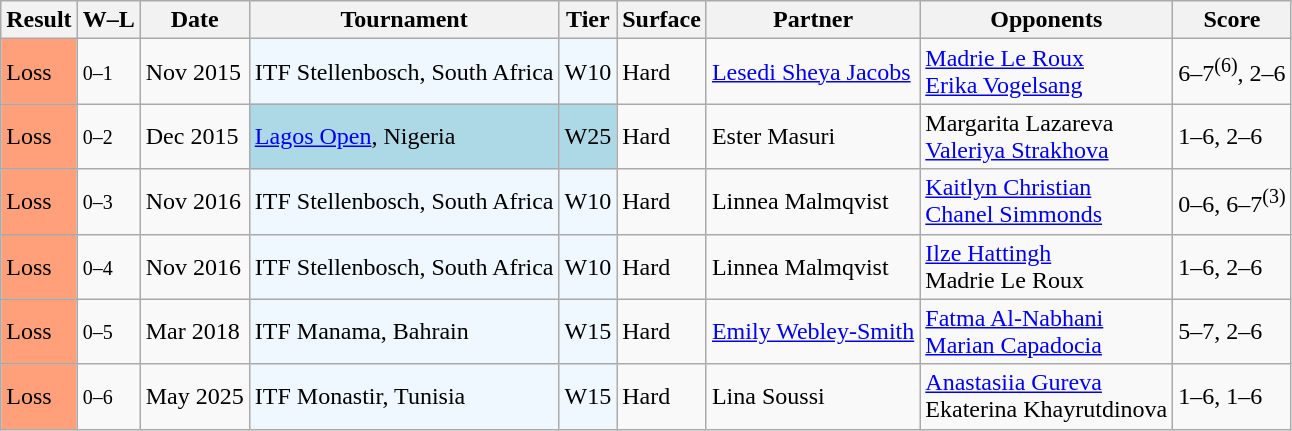<table class="sortable wikitable">
<tr>
<th>Result</th>
<th class="unsortable">W–L</th>
<th>Date</th>
<th>Tournament</th>
<th>Tier</th>
<th>Surface</th>
<th>Partner</th>
<th>Opponents</th>
<th class="unsortable">Score</th>
</tr>
<tr>
<td style="background:#ffa07a;">Loss</td>
<td><small>0–1</small></td>
<td>Nov 2015</td>
<td style="background:#f0f8ff;">ITF Stellenbosch, South Africa</td>
<td style="background:#f0f8ff;">W10</td>
<td>Hard</td>
<td> <a href='#'>Lesedi Sheya Jacobs</a></td>
<td> <a href='#'>Madrie Le Roux</a> <br>  <a href='#'>Erika Vogelsang</a></td>
<td>6–7<sup>(6)</sup>, 2–6</td>
</tr>
<tr>
<td style="background:#ffa07a;">Loss</td>
<td><small>0–2</small></td>
<td>Dec 2015</td>
<td style="background:lightblue;"><a href='#'>Lagos Open</a>, Nigeria</td>
<td style="background:lightblue;">W25</td>
<td>Hard</td>
<td> Ester Masuri</td>
<td> Margarita Lazareva <br>  <a href='#'>Valeriya Strakhova</a></td>
<td>1–6, 2–6</td>
</tr>
<tr>
<td style="background:#ffa07a;">Loss</td>
<td><small>0–3</small></td>
<td>Nov 2016</td>
<td style="background:#f0f8ff;">ITF Stellenbosch, South Africa</td>
<td style="background:#f0f8ff;">W10</td>
<td>Hard</td>
<td> Linnea Malmqvist</td>
<td> <a href='#'>Kaitlyn Christian</a> <br>  <a href='#'>Chanel Simmonds</a></td>
<td>0–6, 6–7<sup>(3)</sup></td>
</tr>
<tr>
<td style="background:#ffa07a;">Loss</td>
<td><small>0–4</small></td>
<td>Nov 2016</td>
<td style="background:#f0f8ff;">ITF Stellenbosch, South Africa</td>
<td style="background:#f0f8ff;">W10</td>
<td>Hard</td>
<td> Linnea Malmqvist</td>
<td> <a href='#'>Ilze Hattingh</a> <br>  Madrie Le Roux</td>
<td>1–6, 2–6</td>
</tr>
<tr>
<td style="background:#ffa07a;">Loss</td>
<td><small>0–5</small></td>
<td>Mar 2018</td>
<td style="background:#f0f8ff;">ITF Manama, Bahrain</td>
<td style="background:#f0f8ff;">W15</td>
<td>Hard</td>
<td> <a href='#'>Emily Webley-Smith</a></td>
<td> <a href='#'>Fatma Al-Nabhani</a> <br>  <a href='#'>Marian Capadocia</a></td>
<td>5–7, 2–6</td>
</tr>
<tr>
<td style="background:#ffa07a;">Loss</td>
<td><small>0–6</small></td>
<td>May 2025</td>
<td style="background:#f0f8ff;">ITF Monastir, Tunisia</td>
<td style="background:#f0f8ff;">W15</td>
<td>Hard</td>
<td> Lina Soussi</td>
<td> <a href='#'>Anastasiia Gureva</a> <br>  Ekaterina Khayrutdinova</td>
<td>1–6, 1–6</td>
</tr>
</table>
